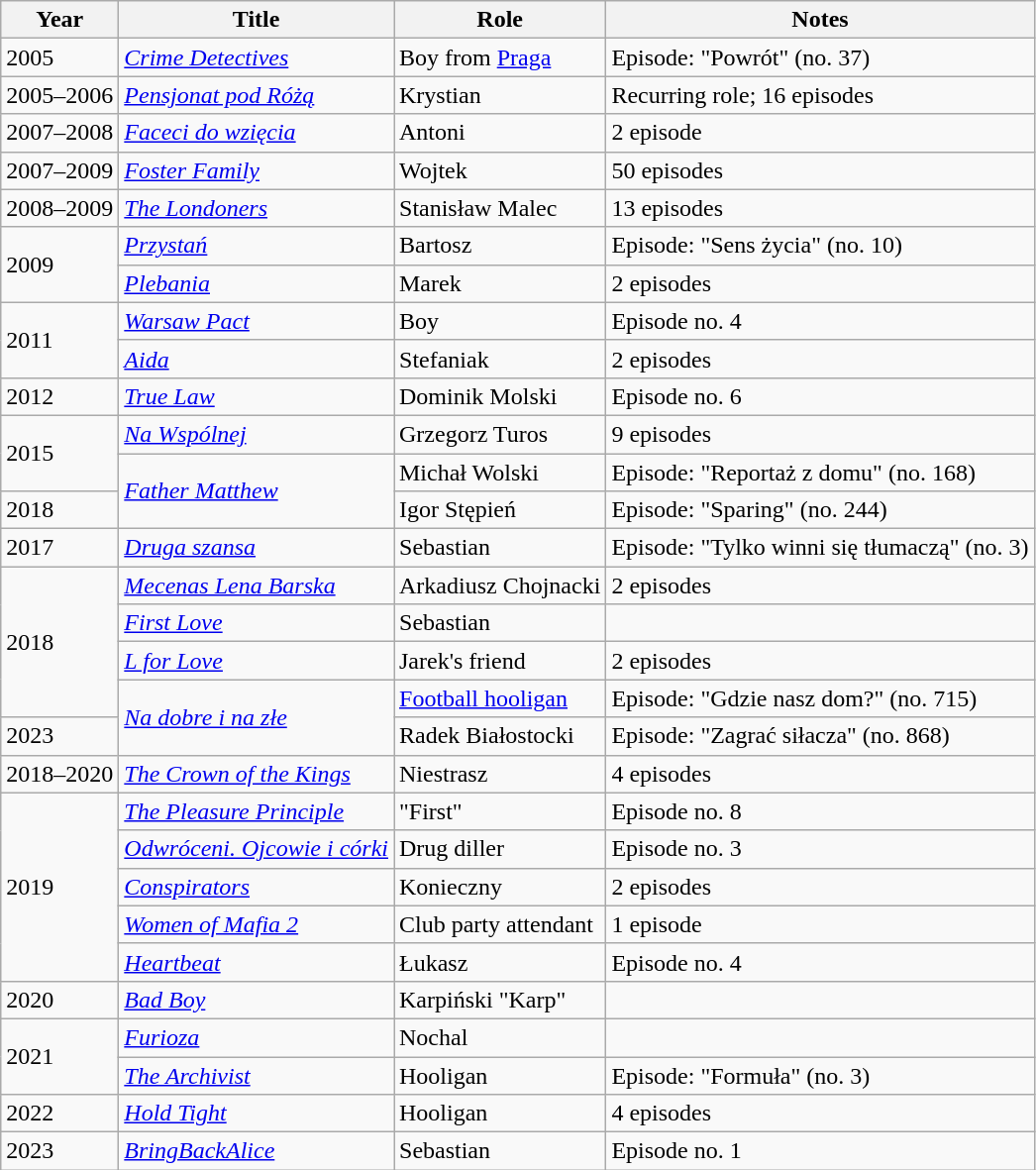<table class="wikitable plainrowheaders sortable">
<tr>
<th scope="col">Year</th>
<th scope="col">Title</th>
<th scope="col">Role</th>
<th scope="col" class="unsortable">Notes</th>
</tr>
<tr>
<td>2005</td>
<td><em><a href='#'>Crime Detectives</a></em></td>
<td>Boy from <a href='#'>Praga</a></td>
<td>Episode: "Powrót" (no. 37)</td>
</tr>
<tr>
<td>2005–2006</td>
<td><em><a href='#'>Pensjonat pod Różą</a></em></td>
<td>Krystian</td>
<td>Recurring role; 16 episodes</td>
</tr>
<tr>
<td>2007–2008</td>
<td><em><a href='#'>Faceci do wzięcia</a></em></td>
<td>Antoni</td>
<td>2 episode</td>
</tr>
<tr>
<td>2007–2009</td>
<td><em><a href='#'>Foster Family</a></em></td>
<td>Wojtek</td>
<td>50 episodes</td>
</tr>
<tr>
<td>2008–2009</td>
<td><em><a href='#'>The Londoners</a></em></td>
<td>Stanisław Malec</td>
<td>13 episodes</td>
</tr>
<tr>
<td rowspan=2>2009</td>
<td><em><a href='#'>Przystań</a></em></td>
<td>Bartosz</td>
<td>Episode: "Sens życia" (no. 10)</td>
</tr>
<tr>
<td><em><a href='#'>Plebania</a></em></td>
<td>Marek</td>
<td>2 episodes</td>
</tr>
<tr>
<td rowspan=2>2011</td>
<td><em><a href='#'>Warsaw Pact</a></em></td>
<td>Boy</td>
<td>Episode no. 4</td>
</tr>
<tr>
<td><em><a href='#'>Aida</a></em></td>
<td>Stefaniak</td>
<td>2 episodes</td>
</tr>
<tr>
<td>2012</td>
<td><em><a href='#'>True Law</a></em></td>
<td>Dominik Molski</td>
<td>Episode no. 6</td>
</tr>
<tr>
<td rowspan=2>2015</td>
<td><em><a href='#'>Na Wspólnej</a></em></td>
<td>Grzegorz Turos</td>
<td>9 episodes</td>
</tr>
<tr>
<td rowspan=2><em><a href='#'>Father Matthew</a></em></td>
<td>Michał Wolski</td>
<td>Episode: "Reportaż z domu" (no. 168)</td>
</tr>
<tr>
<td>2018</td>
<td>Igor Stępień</td>
<td>Episode: "Sparing" (no. 244)</td>
</tr>
<tr>
<td>2017</td>
<td><em><a href='#'>Druga szansa</a></em></td>
<td>Sebastian</td>
<td>Episode: "Tylko winni się tłumaczą" (no. 3)</td>
</tr>
<tr>
<td rowspan=4>2018</td>
<td><em><a href='#'>Mecenas Lena Barska</a></em></td>
<td>Arkadiusz Chojnacki</td>
<td>2 episodes</td>
</tr>
<tr>
<td><em><a href='#'>First Love</a></em></td>
<td>Sebastian</td>
<td></td>
</tr>
<tr>
<td><em><a href='#'>L for Love</a></em></td>
<td>Jarek's friend</td>
<td>2 episodes</td>
</tr>
<tr>
<td rowspan=2><em><a href='#'>Na dobre i na złe</a></em></td>
<td><a href='#'>Football hooligan</a></td>
<td>Episode: "Gdzie nasz dom?" (no. 715)</td>
</tr>
<tr>
<td>2023</td>
<td>Radek Białostocki</td>
<td>Episode: "Zagrać siłacza" (no. 868)</td>
</tr>
<tr>
<td>2018–2020</td>
<td><em><a href='#'>The Crown of the Kings</a></em></td>
<td>Niestrasz</td>
<td>4 episodes</td>
</tr>
<tr>
<td rowspan=5>2019</td>
<td><em><a href='#'>The Pleasure Principle</a></em></td>
<td>"First"</td>
<td>Episode no. 8</td>
</tr>
<tr>
<td><em><a href='#'>Odwróceni. Ojcowie i córki</a></em></td>
<td>Drug diller</td>
<td>Episode no. 3</td>
</tr>
<tr>
<td><em><a href='#'>Conspirators</a></em></td>
<td>Konieczny</td>
<td>2 episodes</td>
</tr>
<tr>
<td><em><a href='#'>Women of Mafia 2</a></em></td>
<td>Club party attendant</td>
<td>1 episode</td>
</tr>
<tr>
<td><em><a href='#'>Heartbeat</a></em></td>
<td>Łukasz</td>
<td>Episode no. 4</td>
</tr>
<tr>
<td>2020</td>
<td><em><a href='#'>Bad Boy</a></em></td>
<td>Karpiński "Karp"</td>
<td></td>
</tr>
<tr>
<td rowspan=2>2021</td>
<td><em><a href='#'>Furioza</a></em></td>
<td>Nochal</td>
<td></td>
</tr>
<tr>
<td><em><a href='#'>The Archivist</a></em></td>
<td>Hooligan</td>
<td>Episode: "Formuła" (no. 3)</td>
</tr>
<tr>
<td>2022</td>
<td><em><a href='#'>Hold Tight</a></em></td>
<td>Hooligan</td>
<td>4 episodes</td>
</tr>
<tr>
<td>2023</td>
<td><em><a href='#'>BringBackAlice</a></em></td>
<td>Sebastian</td>
<td>Episode no. 1</td>
</tr>
</table>
